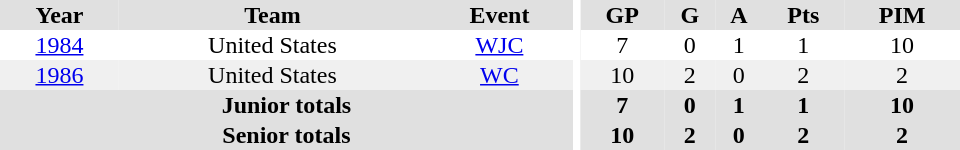<table border="0" cellpadding="1" cellspacing="0" ID="Table3" style="text-align:center; width:40em">
<tr bgcolor="#e0e0e0">
<th>Year</th>
<th>Team</th>
<th>Event</th>
<th rowspan="102" bgcolor="#ffffff"></th>
<th>GP</th>
<th>G</th>
<th>A</th>
<th>Pts</th>
<th>PIM</th>
</tr>
<tr>
<td><a href='#'>1984</a></td>
<td>United States</td>
<td><a href='#'>WJC</a></td>
<td>7</td>
<td>0</td>
<td>1</td>
<td>1</td>
<td>10</td>
</tr>
<tr bgcolor="#f0f0f0">
<td><a href='#'>1986</a></td>
<td>United States</td>
<td><a href='#'>WC</a></td>
<td>10</td>
<td>2</td>
<td>0</td>
<td>2</td>
<td>2</td>
</tr>
<tr bgcolor="#e0e0e0">
<th colspan="3">Junior totals</th>
<th>7</th>
<th>0</th>
<th>1</th>
<th>1</th>
<th>10</th>
</tr>
<tr bgcolor="#e0e0e0">
<th colspan="3">Senior totals</th>
<th>10</th>
<th>2</th>
<th>0</th>
<th>2</th>
<th>2</th>
</tr>
</table>
